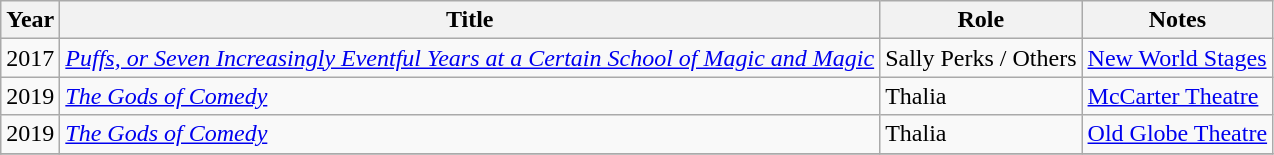<table class="wikitable">
<tr>
<th>Year</th>
<th>Title</th>
<th>Role</th>
<th>Notes</th>
</tr>
<tr>
<td>2017</td>
<td><em><a href='#'>Puffs, or Seven Increasingly Eventful Years at a Certain School of Magic and Magic</a></em></td>
<td>Sally Perks / Others</td>
<td><a href='#'>New World Stages</a></td>
</tr>
<tr>
<td>2019</td>
<td><em><a href='#'>The Gods of Comedy</a></em></td>
<td>Thalia</td>
<td><a href='#'>McCarter Theatre</a></td>
</tr>
<tr>
<td>2019</td>
<td><em><a href='#'>The Gods of Comedy</a></em></td>
<td>Thalia</td>
<td><a href='#'>Old Globe Theatre</a></td>
</tr>
<tr>
</tr>
</table>
